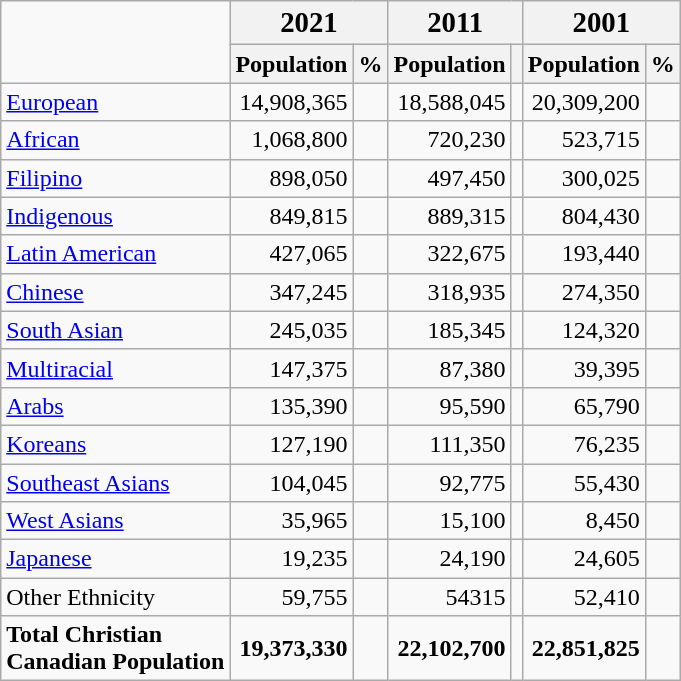<table class="wikitable" style="text-align:right">
<tr>
<td rowspan=2></td>
<th style="text-align:center;" colspan="2"><big>2021</big><br></th>
<th style="text-align:center;" colspan="2"><big>2011</big><br></th>
<th style="text-align:center;" colspan="2"><big>2001</big><br></th>
</tr>
<tr>
<th>Population</th>
<th>%</th>
<th>Population</th>
<th></th>
<th>Population</th>
<th>%</th>
</tr>
<tr>
<td style="text-align:left"><a href='#'>European</a></td>
<td>14,908,365</td>
<td></td>
<td>18,588,045</td>
<td></td>
<td>20,309,200</td>
<td></td>
</tr>
<tr>
<td style="text-align:left"><a href='#'>African</a></td>
<td>1,068,800</td>
<td></td>
<td>720,230</td>
<td></td>
<td>523,715</td>
<td></td>
</tr>
<tr>
<td style="text-align:left"><a href='#'>Filipino</a></td>
<td>898,050</td>
<td></td>
<td>497,450</td>
<td></td>
<td>300,025</td>
<td></td>
</tr>
<tr>
<td style="text-align:left"><a href='#'>Indigenous</a></td>
<td>849,815</td>
<td></td>
<td>889,315</td>
<td></td>
<td>804,430</td>
<td></td>
</tr>
<tr>
<td style="text-align:left"><a href='#'>Latin American</a></td>
<td>427,065</td>
<td></td>
<td>322,675</td>
<td></td>
<td>193,440</td>
<td></td>
</tr>
<tr>
<td style="text-align:left"><a href='#'>Chinese</a></td>
<td>347,245</td>
<td></td>
<td>318,935</td>
<td></td>
<td>274,350</td>
<td></td>
</tr>
<tr>
<td style="text-align:left"><a href='#'>South Asian</a></td>
<td>245,035</td>
<td></td>
<td>185,345</td>
<td></td>
<td>124,320</td>
<td></td>
</tr>
<tr>
<td style="text-align:left"><a href='#'>Multiracial</a></td>
<td>147,375</td>
<td></td>
<td>87,380</td>
<td></td>
<td>39,395</td>
<td></td>
</tr>
<tr>
<td style="text-align:left"><a href='#'>Arabs</a></td>
<td>135,390</td>
<td></td>
<td>95,590</td>
<td></td>
<td>65,790</td>
<td></td>
</tr>
<tr>
<td style="text-align:left"><a href='#'>Koreans</a></td>
<td>127,190</td>
<td></td>
<td>111,350</td>
<td></td>
<td>76,235</td>
<td></td>
</tr>
<tr>
<td style="text-align:left"><a href='#'>Southeast Asians</a></td>
<td>104,045</td>
<td></td>
<td>92,775</td>
<td></td>
<td>55,430</td>
<td></td>
</tr>
<tr>
<td style="text-align:left"><a href='#'>West Asians</a></td>
<td>35,965</td>
<td></td>
<td>15,100</td>
<td></td>
<td>8,450</td>
<td></td>
</tr>
<tr>
<td style="text-align:left"><a href='#'>Japanese</a></td>
<td>19,235</td>
<td></td>
<td>24,190</td>
<td></td>
<td>24,605</td>
<td></td>
</tr>
<tr>
<td style="text-align:left">Other Ethnicity</td>
<td>59,755</td>
<td></td>
<td>54315</td>
<td></td>
<td>52,410</td>
<td></td>
</tr>
<tr>
<td style="text-align:left"> <strong>Total Christian<br>Canadian Population</strong></td>
<td><strong>19,373,330</strong></td>
<td><strong></strong></td>
<td><strong>22,102,700</strong></td>
<td><strong></strong></td>
<td><strong>22,851,825</strong></td>
<td><strong></strong></td>
</tr>
</table>
